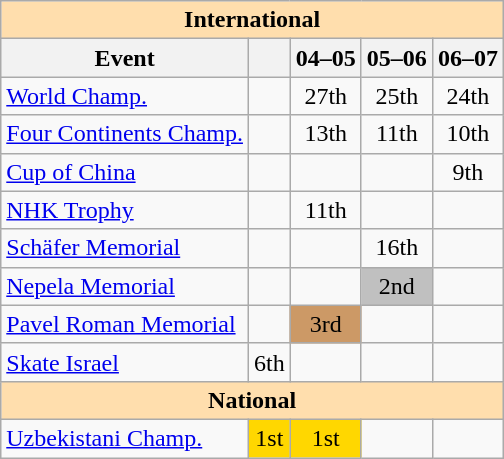<table class="wikitable" style="text-align:center">
<tr>
<th style="background-color: #ffdead; " colspan=5 align=center>International</th>
</tr>
<tr>
<th>Event</th>
<th></th>
<th>04–05</th>
<th>05–06</th>
<th>06–07</th>
</tr>
<tr>
<td align=left><a href='#'>World Champ.</a></td>
<td></td>
<td>27th</td>
<td>25th</td>
<td>24th</td>
</tr>
<tr>
<td align=left><a href='#'>Four Continents Champ.</a></td>
<td></td>
<td>13th</td>
<td>11th</td>
<td>10th</td>
</tr>
<tr>
<td align=left> <a href='#'>Cup of China</a></td>
<td></td>
<td></td>
<td></td>
<td>9th</td>
</tr>
<tr>
<td align=left> <a href='#'>NHK Trophy</a></td>
<td></td>
<td>11th</td>
<td></td>
<td></td>
</tr>
<tr>
<td align=left><a href='#'>Schäfer Memorial</a></td>
<td></td>
<td></td>
<td>16th</td>
<td></td>
</tr>
<tr>
<td align=left><a href='#'>Nepela Memorial</a></td>
<td></td>
<td></td>
<td bgcolor=silver>2nd</td>
<td></td>
</tr>
<tr>
<td align=left><a href='#'>Pavel Roman Memorial</a></td>
<td></td>
<td bgcolor=cc9966>3rd</td>
<td></td>
<td></td>
</tr>
<tr>
<td align=left><a href='#'>Skate Israel</a></td>
<td>6th</td>
<td></td>
<td></td>
<td></td>
</tr>
<tr>
<th style="background-color: #ffdead; " colspan=5 align=center>National</th>
</tr>
<tr>
<td align=left><a href='#'>Uzbekistani Champ.</a></td>
<td bgcolor=gold>1st</td>
<td bgcolor=gold>1st</td>
<td></td>
<td></td>
</tr>
</table>
